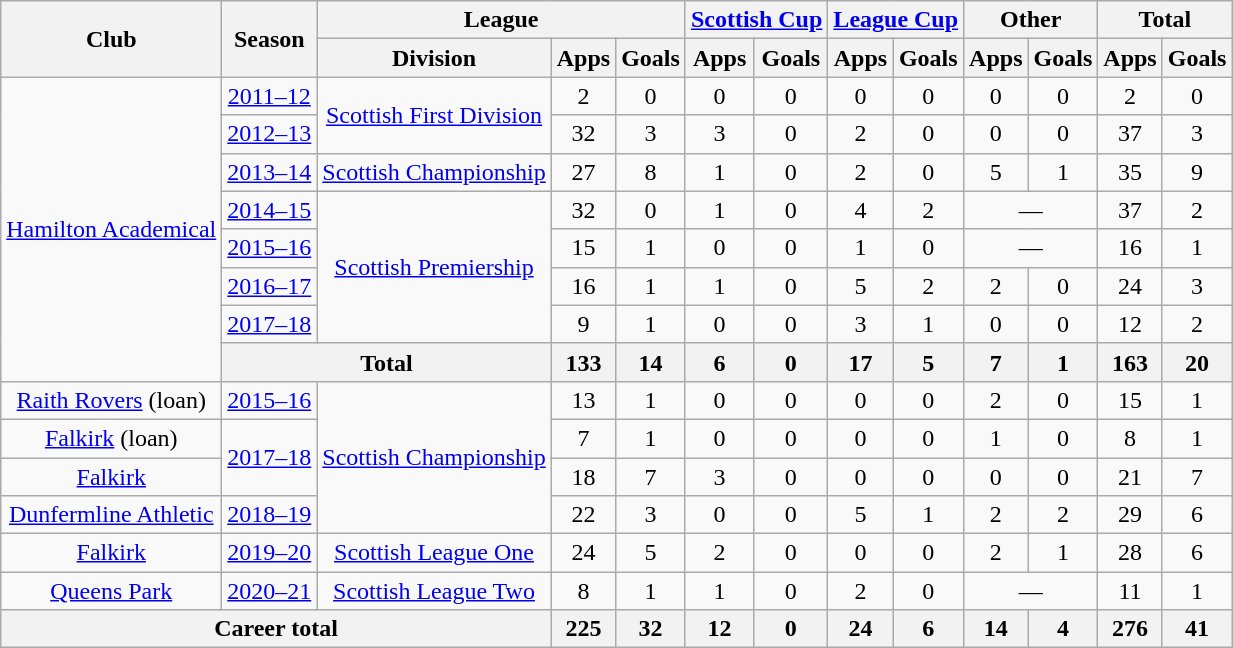<table class="wikitable" style="text-align: center">
<tr>
<th rowspan="2">Club</th>
<th rowspan="2">Season</th>
<th colspan="3">League</th>
<th colspan="2"><a href='#'>Scottish Cup</a></th>
<th colspan="2"><a href='#'>League Cup</a></th>
<th colspan="2">Other</th>
<th colspan="2">Total</th>
</tr>
<tr>
<th>Division</th>
<th>Apps</th>
<th>Goals</th>
<th>Apps</th>
<th>Goals</th>
<th>Apps</th>
<th>Goals</th>
<th>Apps</th>
<th>Goals</th>
<th>Apps</th>
<th>Goals</th>
</tr>
<tr>
<td rowspan="8"><a href='#'>Hamilton Academical</a></td>
<td><a href='#'>2011–12</a></td>
<td rowspan="2"><a href='#'>Scottish First Division</a></td>
<td>2</td>
<td>0</td>
<td>0</td>
<td>0</td>
<td>0</td>
<td>0</td>
<td>0</td>
<td>0</td>
<td>2</td>
<td>0</td>
</tr>
<tr>
<td><a href='#'>2012–13</a></td>
<td>32</td>
<td>3</td>
<td>3</td>
<td>0</td>
<td>2</td>
<td>0</td>
<td>0</td>
<td>0</td>
<td>37</td>
<td>3</td>
</tr>
<tr>
<td><a href='#'>2013–14</a></td>
<td><a href='#'>Scottish Championship</a></td>
<td>27</td>
<td>8</td>
<td>1</td>
<td>0</td>
<td>2</td>
<td>0</td>
<td>5</td>
<td>1</td>
<td>35</td>
<td>9</td>
</tr>
<tr>
<td><a href='#'>2014–15</a></td>
<td rowspan="4"><a href='#'>Scottish Premiership</a></td>
<td>32</td>
<td>0</td>
<td>1</td>
<td>0</td>
<td>4</td>
<td>2</td>
<td colspan="2">—</td>
<td>37</td>
<td>2</td>
</tr>
<tr>
<td><a href='#'>2015–16</a></td>
<td>15</td>
<td>1</td>
<td>0</td>
<td>0</td>
<td>1</td>
<td>0</td>
<td colspan="2">—</td>
<td>16</td>
<td>1</td>
</tr>
<tr>
<td><a href='#'>2016–17</a></td>
<td>16</td>
<td>1</td>
<td>1</td>
<td>0</td>
<td>5</td>
<td>2</td>
<td>2</td>
<td>0</td>
<td>24</td>
<td>3</td>
</tr>
<tr>
<td><a href='#'>2017–18</a></td>
<td>9</td>
<td>1</td>
<td>0</td>
<td>0</td>
<td>3</td>
<td>1</td>
<td>0</td>
<td>0</td>
<td>12</td>
<td>2</td>
</tr>
<tr>
<th colspan="2">Total</th>
<th>133</th>
<th>14</th>
<th>6</th>
<th>0</th>
<th>17</th>
<th>5</th>
<th>7</th>
<th>1</th>
<th>163</th>
<th>20</th>
</tr>
<tr>
<td><a href='#'>Raith Rovers</a> (loan)</td>
<td><a href='#'>2015–16</a></td>
<td rowspan="4"><a href='#'>Scottish Championship</a></td>
<td>13</td>
<td>1</td>
<td>0</td>
<td>0</td>
<td>0</td>
<td>0</td>
<td>2</td>
<td>0</td>
<td>15</td>
<td>1</td>
</tr>
<tr>
<td><a href='#'>Falkirk</a> (loan)</td>
<td rowspan="2"><a href='#'>2017–18</a></td>
<td>7</td>
<td>1</td>
<td>0</td>
<td>0</td>
<td>0</td>
<td>0</td>
<td>1</td>
<td>0</td>
<td>8</td>
<td>1</td>
</tr>
<tr>
<td><a href='#'>Falkirk</a></td>
<td>18</td>
<td>7</td>
<td>3</td>
<td>0</td>
<td>0</td>
<td>0</td>
<td>0</td>
<td>0</td>
<td>21</td>
<td>7</td>
</tr>
<tr>
<td><a href='#'>Dunfermline Athletic</a></td>
<td><a href='#'>2018–19</a></td>
<td>22</td>
<td>3</td>
<td>0</td>
<td>0</td>
<td>5</td>
<td>1</td>
<td>2</td>
<td>2</td>
<td>29</td>
<td>6</td>
</tr>
<tr>
<td><a href='#'>Falkirk</a></td>
<td><a href='#'>2019–20</a></td>
<td><a href='#'>Scottish League One</a></td>
<td>24</td>
<td>5</td>
<td>2</td>
<td>0</td>
<td>0</td>
<td>0</td>
<td>2</td>
<td>1</td>
<td>28</td>
<td>6</td>
</tr>
<tr>
<td><a href='#'>Queens Park</a></td>
<td><a href='#'>2020–21</a></td>
<td><a href='#'>Scottish League Two</a></td>
<td>8</td>
<td>1</td>
<td>1</td>
<td>0</td>
<td>2</td>
<td>0</td>
<td colspan=2>—</td>
<td>11</td>
<td>1</td>
</tr>
<tr>
<th colspan="3">Career total</th>
<th>225</th>
<th>32</th>
<th>12</th>
<th>0</th>
<th>24</th>
<th>6</th>
<th>14</th>
<th>4</th>
<th>276</th>
<th>41</th>
</tr>
</table>
